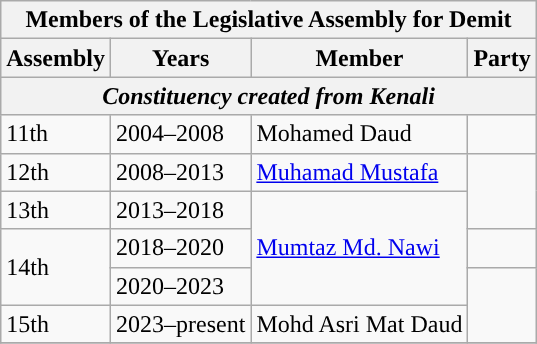<table class="wikitable">
<tr>
<th colspan="4">Members of the Legislative Assembly for Demit</th>
</tr>
<tr>
<th>Assembly</th>
<th>Years</th>
<th>Member</th>
<th>Party</th>
</tr>
<tr>
<th colspan="4" align="center"><em>Constituency created from Kenali</em></th>
</tr>
<tr>
<td>11th</td>
<td>2004–2008</td>
<td>Mohamed Daud</td>
<td></td>
</tr>
<tr>
<td>12th</td>
<td>2008–2013</td>
<td><a href='#'>Muhamad Mustafa</a></td>
<td rowspan="2"></td>
</tr>
<tr>
<td>13th</td>
<td>2013–2018</td>
<td rowspan="3"><a href='#'>Mumtaz Md. Nawi</a></td>
</tr>
<tr>
<td rowspan="2">14th</td>
<td>2018–2020</td>
<td></td>
</tr>
<tr>
<td>2020–2023</td>
<td rowspan="2"></td>
</tr>
<tr>
<td>15th</td>
<td>2023–present</td>
<td>Mohd Asri Mat Daud</td>
</tr>
<tr>
</tr>
</table>
